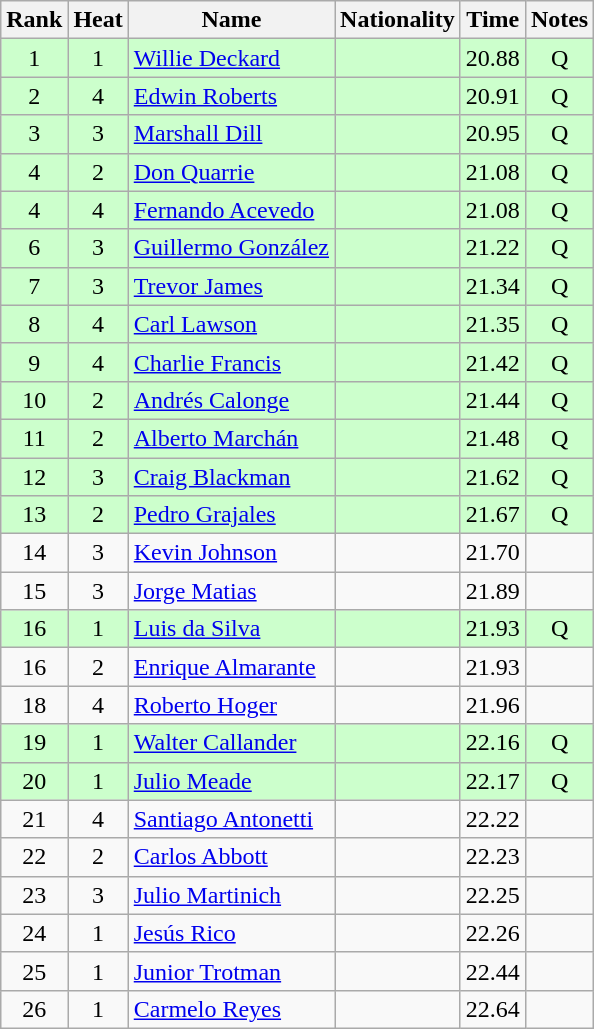<table class="wikitable sortable" style="text-align:center">
<tr>
<th>Rank</th>
<th>Heat</th>
<th>Name</th>
<th>Nationality</th>
<th>Time</th>
<th>Notes</th>
</tr>
<tr bgcolor=ccffcc>
<td>1</td>
<td>1</td>
<td align=left><a href='#'>Willie Deckard</a></td>
<td align=left></td>
<td>20.88</td>
<td>Q</td>
</tr>
<tr bgcolor=ccffcc>
<td>2</td>
<td>4</td>
<td align=left><a href='#'>Edwin Roberts</a></td>
<td align=left></td>
<td>20.91</td>
<td>Q</td>
</tr>
<tr bgcolor=ccffcc>
<td>3</td>
<td>3</td>
<td align=left><a href='#'>Marshall Dill</a></td>
<td align=left></td>
<td>20.95</td>
<td>Q</td>
</tr>
<tr bgcolor=ccffcc>
<td>4</td>
<td>2</td>
<td align=left><a href='#'>Don Quarrie</a></td>
<td align=left></td>
<td>21.08</td>
<td>Q</td>
</tr>
<tr bgcolor=ccffcc>
<td>4</td>
<td>4</td>
<td align=left><a href='#'>Fernando Acevedo</a></td>
<td align=left></td>
<td>21.08</td>
<td>Q</td>
</tr>
<tr bgcolor=ccffcc>
<td>6</td>
<td>3</td>
<td align=left><a href='#'>Guillermo González</a></td>
<td align=left></td>
<td>21.22</td>
<td>Q</td>
</tr>
<tr bgcolor=ccffcc>
<td>7</td>
<td>3</td>
<td align=left><a href='#'>Trevor James</a></td>
<td align=left></td>
<td>21.34</td>
<td>Q</td>
</tr>
<tr bgcolor=ccffcc>
<td>8</td>
<td>4</td>
<td align=left><a href='#'>Carl Lawson</a></td>
<td align=left></td>
<td>21.35</td>
<td>Q</td>
</tr>
<tr bgcolor=ccffcc>
<td>9</td>
<td>4</td>
<td align=left><a href='#'>Charlie Francis</a></td>
<td align=left></td>
<td>21.42</td>
<td>Q</td>
</tr>
<tr bgcolor=ccffcc>
<td>10</td>
<td>2</td>
<td align=left><a href='#'>Andrés Calonge</a></td>
<td align=left></td>
<td>21.44</td>
<td>Q</td>
</tr>
<tr bgcolor=ccffcc>
<td>11</td>
<td>2</td>
<td align=left><a href='#'>Alberto Marchán</a></td>
<td align=left></td>
<td>21.48</td>
<td>Q</td>
</tr>
<tr bgcolor=ccffcc>
<td>12</td>
<td>3</td>
<td align=left><a href='#'>Craig Blackman</a></td>
<td align=left></td>
<td>21.62</td>
<td>Q</td>
</tr>
<tr bgcolor=ccffcc>
<td>13</td>
<td>2</td>
<td align=left><a href='#'>Pedro Grajales</a></td>
<td align=left></td>
<td>21.67</td>
<td>Q</td>
</tr>
<tr>
<td>14</td>
<td>3</td>
<td align=left><a href='#'>Kevin Johnson</a></td>
<td align=left></td>
<td>21.70</td>
<td></td>
</tr>
<tr>
<td>15</td>
<td>3</td>
<td align=left><a href='#'>Jorge Matias</a></td>
<td align=left></td>
<td>21.89</td>
<td></td>
</tr>
<tr bgcolor=ccffcc>
<td>16</td>
<td>1</td>
<td align=left><a href='#'>Luis da Silva</a></td>
<td align=left></td>
<td>21.93</td>
<td>Q</td>
</tr>
<tr>
<td>16</td>
<td>2</td>
<td align=left><a href='#'>Enrique Almarante</a></td>
<td align=left></td>
<td>21.93</td>
<td></td>
</tr>
<tr>
<td>18</td>
<td>4</td>
<td align=left><a href='#'>Roberto Hoger</a></td>
<td align=left></td>
<td>21.96</td>
<td></td>
</tr>
<tr bgcolor=ccffcc>
<td>19</td>
<td>1</td>
<td align=left><a href='#'>Walter Callander</a></td>
<td align=left></td>
<td>22.16</td>
<td>Q</td>
</tr>
<tr bgcolor=ccffcc>
<td>20</td>
<td>1</td>
<td align=left><a href='#'>Julio Meade</a></td>
<td align=left></td>
<td>22.17</td>
<td>Q</td>
</tr>
<tr>
<td>21</td>
<td>4</td>
<td align=left><a href='#'>Santiago Antonetti</a></td>
<td align=left></td>
<td>22.22</td>
<td></td>
</tr>
<tr>
<td>22</td>
<td>2</td>
<td align=left><a href='#'>Carlos Abbott</a></td>
<td align=left></td>
<td>22.23</td>
<td></td>
</tr>
<tr>
<td>23</td>
<td>3</td>
<td align=left><a href='#'>Julio Martinich</a></td>
<td align=left></td>
<td>22.25</td>
<td></td>
</tr>
<tr>
<td>24</td>
<td>1</td>
<td align=left><a href='#'>Jesús Rico</a></td>
<td align=left></td>
<td>22.26</td>
<td></td>
</tr>
<tr>
<td>25</td>
<td>1</td>
<td align=left><a href='#'>Junior Trotman</a></td>
<td align=left></td>
<td>22.44</td>
<td></td>
</tr>
<tr>
<td>26</td>
<td>1</td>
<td align=left><a href='#'>Carmelo Reyes</a></td>
<td align=left></td>
<td>22.64</td>
<td></td>
</tr>
</table>
